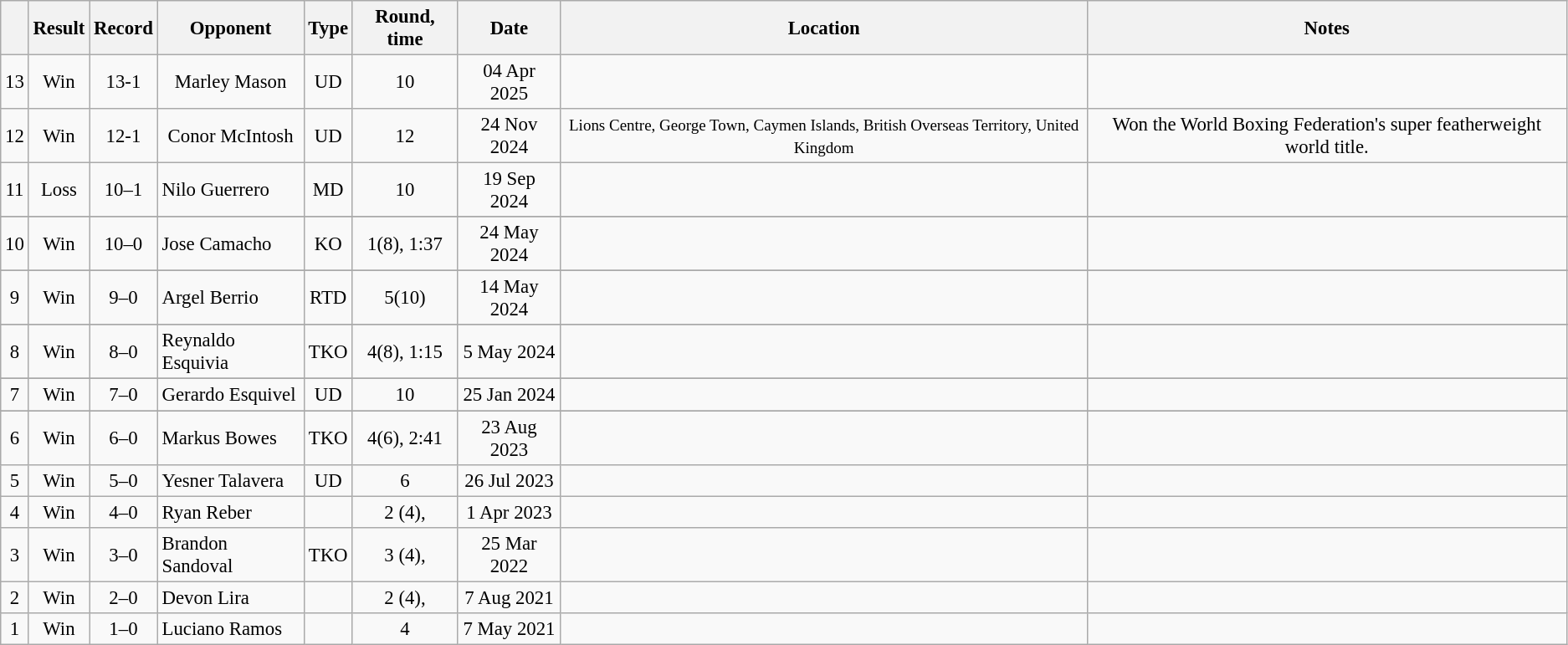<table class="wikitable" style="text-align:center; font-size:95%">
<tr>
<th></th>
<th>Result</th>
<th>Record</th>
<th>Opponent</th>
<th>Type</th>
<th>Round, time</th>
<th>Date</th>
<th>Location</th>
<th>Notes</th>
</tr>
<tr>
<td>13</td>
<td>Win</td>
<td>13-1</td>
<td> Marley Mason</td>
<td>UD</td>
<td>10</td>
<td>04 Apr 2025</td>
<td></td>
<td></td>
</tr>
<tr>
<td>12</td>
<td>Win</td>
<td>12-1</td>
<td> Conor McIntosh</td>
<td>UD</td>
<td>12</td>
<td>24 Nov 2024</td>
<td> <small>Lions Centre, George Town</small><small>, Caymen Islands, British Overseas Territory, United Kingdom</small></td>
<td>Won the World Boxing Federation's super featherweight world title.</td>
</tr>
<tr>
<td>11</td>
<td>Loss</td>
<td>10–1</td>
<td style="text-align:left;"> Nilo Guerrero</td>
<td>MD</td>
<td>10</td>
<td>19 Sep 2024</td>
<td style="text-align:left;"> </td>
<td style="text-align:left;"></td>
</tr>
<tr>
</tr>
<tr>
<td>10</td>
<td>Win</td>
<td>10–0</td>
<td style="text-align:left;"> Jose Camacho</td>
<td>KO</td>
<td>1(8), 1:37</td>
<td>24 May 2024</td>
<td style="text-align:left;"> </td>
<td style="text-align:left;"></td>
</tr>
<tr>
</tr>
<tr>
<td>9</td>
<td>Win</td>
<td>9–0</td>
<td style="text-align:left;"> Argel Berrio</td>
<td>RTD</td>
<td>5(10)</td>
<td>14 May 2024</td>
<td style="text-align:left;"> </td>
<td style="text-align:left;"></td>
</tr>
<tr>
</tr>
<tr>
<td>8</td>
<td>Win</td>
<td>8–0</td>
<td style="text-align:left;"> Reynaldo Esquivia</td>
<td>TKO</td>
<td>4(8), 1:15</td>
<td>5 May 2024</td>
<td style="text-align:left;"> </td>
<td style="text-align:left;"></td>
</tr>
<tr>
</tr>
<tr>
<td>7</td>
<td>Win</td>
<td>7–0</td>
<td style="text-align:left;"> Gerardo Esquivel</td>
<td>UD</td>
<td>10</td>
<td>25 Jan 2024</td>
<td style="text-align:left;"> </td>
<td style="text-align:left;"></td>
</tr>
<tr>
</tr>
<tr>
<td>6</td>
<td>Win</td>
<td>6–0</td>
<td style="text-align:left;"> Markus Bowes</td>
<td>TKO</td>
<td>4(6), 2:41</td>
<td>23 Aug 2023</td>
<td style="text-align:left;"> </td>
<td style="text-align:left;"></td>
</tr>
<tr>
<td>5</td>
<td>Win</td>
<td>5–0</td>
<td style="text-align:left;"> Yesner Talavera</td>
<td>UD</td>
<td>6</td>
<td>26 Jul 2023</td>
<td style="text-align:left;"> </td>
<td style="text-align:left;"></td>
</tr>
<tr>
<td>4</td>
<td>Win</td>
<td>4–0</td>
<td style="text-align:left;"> Ryan Reber</td>
<td></td>
<td>2 (4), </td>
<td>1 Apr 2023</td>
<td style="text-align:left;"> </td>
<td></td>
</tr>
<tr>
<td>3</td>
<td>Win</td>
<td>3–0</td>
<td style="text-align:left;"> Brandon Sandoval</td>
<td>TKO</td>
<td>3 (4), </td>
<td>25 Mar 2022</td>
<td style="text-align:left;"> </td>
<td style="text-align:left;"></td>
</tr>
<tr>
<td>2</td>
<td>Win</td>
<td>2–0</td>
<td style="text-align:left;"> Devon Lira</td>
<td></td>
<td>2 (4), </td>
<td>7 Aug 2021</td>
<td style="text-align:left;"> </td>
<td></td>
</tr>
<tr>
<td>1</td>
<td>Win</td>
<td>1–0</td>
<td style="text-align:left;"> Luciano Ramos</td>
<td></td>
<td>4</td>
<td>7 May 2021</td>
<td style="text-align:left;"> </td>
<td></td>
</tr>
</table>
